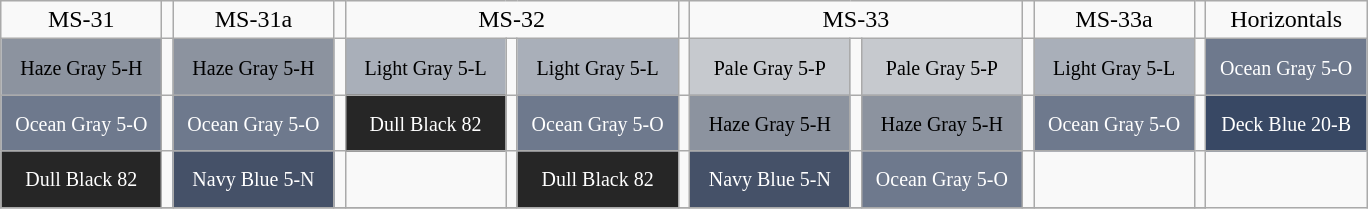<table class="wikitable" border="1">
<tr align="center">
<td>MS-31</td>
<td></td>
<td>MS-31a</td>
<td></td>
<td colspan=3>MS-32</td>
<td></td>
<td colspan=3>MS-33</td>
<td></td>
<td>MS-33a</td>
<td></td>
<td>Horizontals</td>
</tr>
<tr>
<td Style="height:30px; width:100px; background:#8C939F;" align="center"><small>Haze Gray 5-H</small></td>
<td></td>
<td Style="height:30px; width:100px; background:#8C939F;" align="center"><small>Haze Gray 5-H</small></td>
<td></td>
<td Style="height:30px; width:100px; background:#A9AFB9;" align="center"><small>Light Gray 5-L</small></td>
<td></td>
<td Style="height:30px; width:100px; background:#A9AFB9;" align="center"><small>Light Gray 5-L</small></td>
<td></td>
<td Style="height:30px; width:100px; background:#C6C9CE;" align="center"><small>Pale Gray 5-P</small></td>
<td></td>
<td Style="height:30px; width:100px; background:#C6C9CE;" align="center"><small>Pale Gray 5-P</small></td>
<td></td>
<td Style="height:30px; width:100px; background:#A9AFB9;" align="center"><small>Light Gray 5-L</small></td>
<td></td>
<td Style="height:30px; width:100px; background:#6E798D; color:white;" align="center"><small>Ocean Gray 5-O</small></td>
</tr>
<tr>
<td Style="height:30px; width:100px; background:#6E798D; color:white;" align="center"><small>Ocean Gray 5-O</small></td>
<td></td>
<td Style="height:30px; width:100px; background:#6E798D; color:white;" align="center"><small>Ocean Gray 5-O</small></td>
<td></td>
<td Style="height:30px; width:100px; background:#262626; color:white;" align="center"><small>Dull Black 82</small></td>
<td></td>
<td Style="height:30px; width:100px; background:#6E798D; color:white;" align="center"><small>Ocean Gray 5-O</small></td>
<td></td>
<td Style="height:30px; width:100px; background:#8C939F;" align="center"><small>Haze Gray 5-H</small></td>
<td></td>
<td Style="height:30px; width:100px; background:#8C939F;" align="center"><small>Haze Gray 5-H</small></td>
<td></td>
<td Style="height:30px; width:100px; background:#6E798D; color:white;" align="center"><small>Ocean Gray 5-O</small></td>
<td></td>
<td Style="height:30px; width:100px; background:#384864; color:white;" align="center"><small>Deck Blue 20-B</small></td>
</tr>
<tr>
<td Style="height:30px; width:100px; background:#262626; color:white;" align="center"><small>Dull Black 82</small></td>
<td></td>
<td Style="height:30px; width:100px; background:#455168; color:white;" align="center"><small>Navy Blue 5-N</small></td>
<td></td>
<td></td>
<td></td>
<td Style="height:30px; width:100px; background:#262626; color:white;" align="center"><small>Dull Black 82</small></td>
<td></td>
<td Style="height:30px; width:100px; background:#455168; color:white;" align="center"><small>Navy Blue 5-N</small></td>
<td></td>
<td Style="height:30px; width:100px; background:#6E798D; color:white;" align="center"><small>Ocean Gray 5-O</small></td>
<td></td>
<td></td>
<td></td>
</tr>
<tr>
</tr>
</table>
